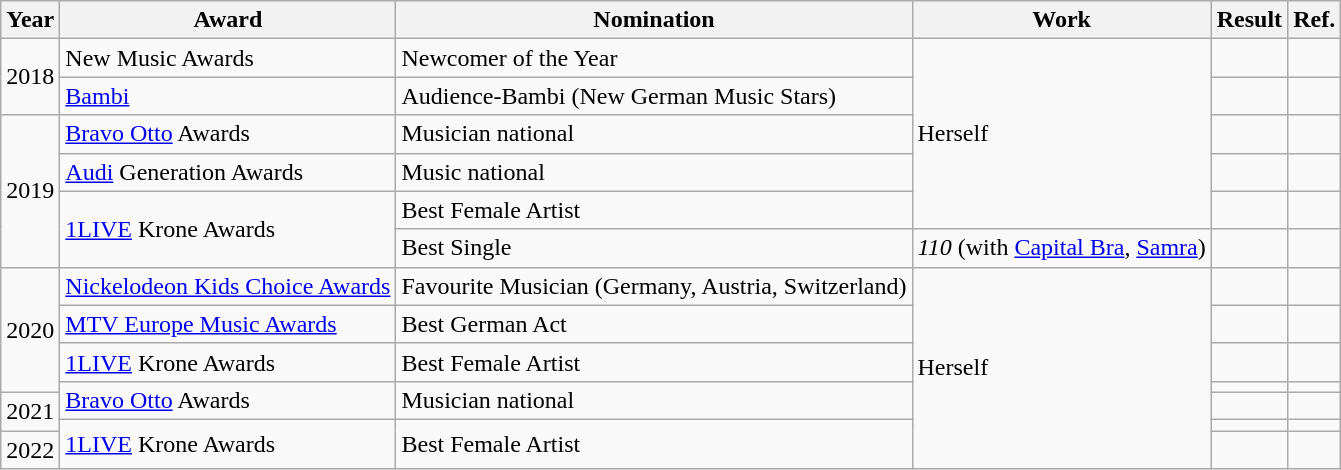<table class="wikitable">
<tr>
<th>Year</th>
<th>Award</th>
<th>Nomination</th>
<th>Work</th>
<th>Result</th>
<th>Ref.</th>
</tr>
<tr>
<td rowspan="2">2018</td>
<td>New Music Awards</td>
<td>Newcomer of the Year</td>
<td rowspan="5">Herself</td>
<td></td>
<td></td>
</tr>
<tr>
<td><a href='#'>Bambi</a></td>
<td>Audience-Bambi (New German Music Stars)</td>
<td></td>
<td></td>
</tr>
<tr>
<td rowspan="4">2019</td>
<td><a href='#'>Bravo Otto</a> Awards</td>
<td>Musician national</td>
<td></td>
<td></td>
</tr>
<tr>
<td><a href='#'>Audi</a> Generation Awards</td>
<td>Music national</td>
<td></td>
<td></td>
</tr>
<tr>
<td rowspan="2"><a href='#'>1LIVE</a> Krone Awards</td>
<td>Best Female Artist</td>
<td></td>
<td></td>
</tr>
<tr>
<td>Best Single</td>
<td><em>110</em> (with <a href='#'>Capital Bra</a>, <a href='#'>Samra</a>)</td>
<td></td>
<td></td>
</tr>
<tr>
<td rowspan="4">2020</td>
<td><a href='#'>Nickelodeon Kids Choice Awards</a></td>
<td>Favourite Musician (Germany, Austria, Switzerland)</td>
<td rowspan="7">Herself</td>
<td></td>
<td></td>
</tr>
<tr>
<td><a href='#'>MTV Europe Music Awards</a></td>
<td>Best German Act</td>
<td></td>
<td></td>
</tr>
<tr>
<td><a href='#'>1LIVE</a> Krone Awards</td>
<td>Best Female Artist</td>
<td></td>
<td></td>
</tr>
<tr>
<td rowspan="2"><a href='#'>Bravo Otto</a> Awards</td>
<td rowspan="2">Musician national</td>
<td></td>
<td></td>
</tr>
<tr>
<td rowspan="2">2021</td>
<td></td>
<td></td>
</tr>
<tr>
<td rowspan="2"><a href='#'>1LIVE</a> Krone Awards</td>
<td rowspan="2">Best Female Artist</td>
<td></td>
<td></td>
</tr>
<tr>
<td>2022</td>
<td></td>
<td></td>
</tr>
</table>
